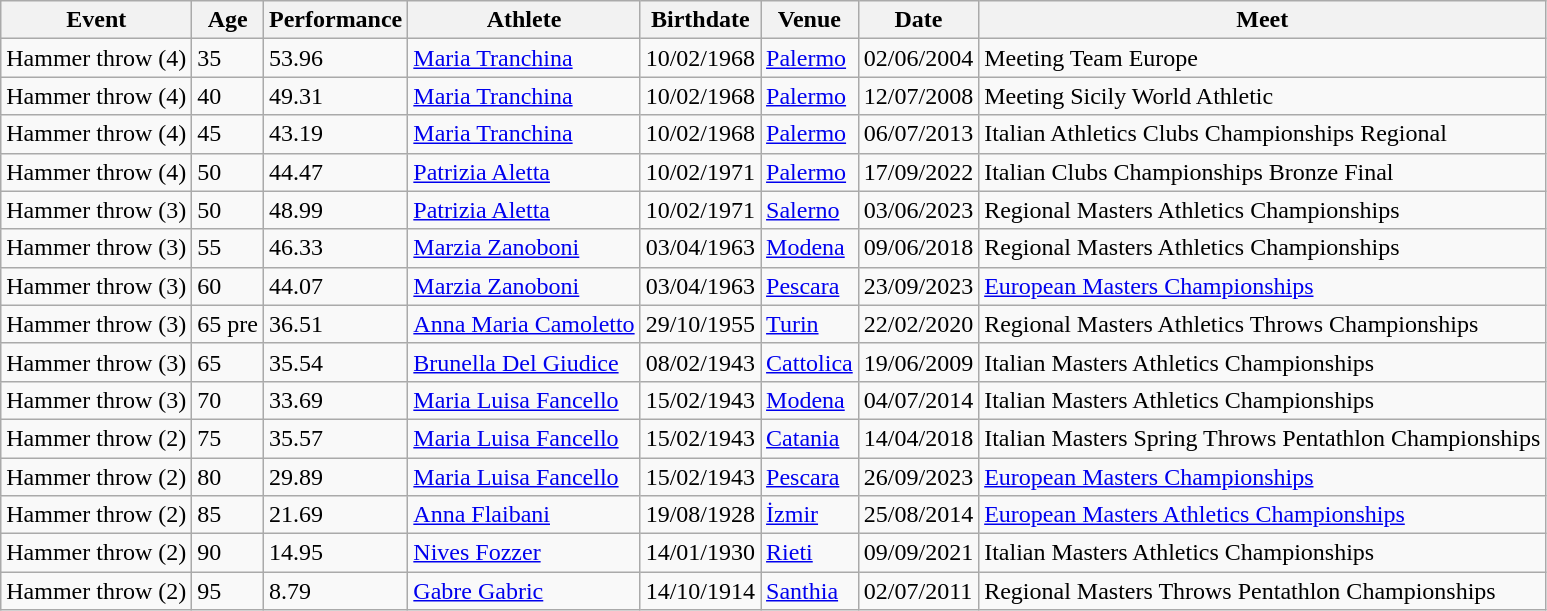<table class="wikitable" width= style="font-size:90%; text-align:center">
<tr>
<th>Event</th>
<th>Age</th>
<th>Performance</th>
<th>Athlete</th>
<th>Birthdate</th>
<th>Venue</th>
<th>Date</th>
<th>Meet</th>
</tr>
<tr>
<td>Hammer throw (4)</td>
<td>35</td>
<td>53.96</td>
<td align=left><a href='#'>Maria Tranchina</a></td>
<td>10/02/1968</td>
<td align=left><a href='#'>Palermo</a></td>
<td>02/06/2004</td>
<td>Meeting Team Europe</td>
</tr>
<tr>
<td>Hammer throw (4)</td>
<td>40</td>
<td>49.31</td>
<td align=left><a href='#'>Maria Tranchina</a></td>
<td>10/02/1968</td>
<td align=left><a href='#'>Palermo</a></td>
<td>12/07/2008</td>
<td>Meeting Sicily World Athletic</td>
</tr>
<tr>
<td>Hammer throw (4)</td>
<td>45</td>
<td>43.19</td>
<td align=left><a href='#'>Maria Tranchina</a></td>
<td>10/02/1968</td>
<td align=left><a href='#'>Palermo</a></td>
<td>06/07/2013</td>
<td>Italian Athletics Clubs Championships Regional</td>
</tr>
<tr>
<td>Hammer throw (4)</td>
<td>50</td>
<td>44.47</td>
<td align=left><a href='#'>Patrizia Aletta</a></td>
<td>10/02/1971</td>
<td align=left><a href='#'>Palermo</a></td>
<td>17/09/2022</td>
<td>Italian Clubs Championships Bronze Final</td>
</tr>
<tr>
<td>Hammer throw (3)</td>
<td>50</td>
<td>48.99</td>
<td align=left><a href='#'>Patrizia Aletta</a></td>
<td>10/02/1971</td>
<td align=left><a href='#'>Salerno</a></td>
<td>03/06/2023</td>
<td>Regional Masters Athletics Championships</td>
</tr>
<tr>
<td>Hammer throw (3)</td>
<td>55</td>
<td>46.33</td>
<td align=left><a href='#'>Marzia Zanoboni</a></td>
<td>03/04/1963</td>
<td align=left><a href='#'>Modena</a></td>
<td>09/06/2018</td>
<td>Regional Masters Athletics Championships</td>
</tr>
<tr>
<td>Hammer throw (3)</td>
<td>60</td>
<td>44.07</td>
<td align=left><a href='#'>Marzia Zanoboni</a></td>
<td>03/04/1963</td>
<td align=left><a href='#'>Pescara</a></td>
<td>23/09/2023</td>
<td><a href='#'>European Masters Championships</a></td>
</tr>
<tr>
<td>Hammer throw (3)</td>
<td>65 pre</td>
<td>36.51</td>
<td align=left><a href='#'>Anna Maria Camoletto</a></td>
<td>29/10/1955</td>
<td align=left><a href='#'>Turin</a></td>
<td>22/02/2020</td>
<td>Regional Masters Athletics Throws Championships</td>
</tr>
<tr>
<td>Hammer throw (3)</td>
<td>65</td>
<td>35.54</td>
<td align=left><a href='#'>Brunella Del Giudice</a></td>
<td>08/02/1943</td>
<td align=left><a href='#'>Cattolica</a></td>
<td>19/06/2009</td>
<td>Italian Masters Athletics Championships</td>
</tr>
<tr>
<td>Hammer throw (3)</td>
<td>70</td>
<td>33.69</td>
<td align=left><a href='#'>Maria Luisa Fancello</a></td>
<td>15/02/1943</td>
<td align=left><a href='#'>Modena</a></td>
<td>04/07/2014</td>
<td>Italian Masters Athletics Championships</td>
</tr>
<tr>
<td>Hammer throw (2)</td>
<td>75</td>
<td>35.57</td>
<td align=left><a href='#'>Maria Luisa Fancello</a></td>
<td>15/02/1943</td>
<td align=left><a href='#'>Catania</a></td>
<td>14/04/2018</td>
<td>Italian Masters Spring Throws Pentathlon Championships</td>
</tr>
<tr>
<td>Hammer throw (2)</td>
<td>80</td>
<td>29.89</td>
<td align=left><a href='#'>Maria Luisa Fancello</a></td>
<td>15/02/1943</td>
<td align=left><a href='#'>Pescara</a></td>
<td>26/09/2023</td>
<td><a href='#'>European Masters Championships</a></td>
</tr>
<tr>
<td>Hammer throw (2)</td>
<td>85</td>
<td>21.69</td>
<td align=left><a href='#'>Anna Flaibani</a></td>
<td>19/08/1928</td>
<td align=left><a href='#'>İzmir</a></td>
<td>25/08/2014</td>
<td><a href='#'>European Masters Athletics Championships</a></td>
</tr>
<tr>
<td>Hammer throw (2)</td>
<td>90</td>
<td>14.95</td>
<td align=left><a href='#'>Nives Fozzer</a></td>
<td>14/01/1930</td>
<td align=left><a href='#'>Rieti</a></td>
<td>09/09/2021</td>
<td>Italian Masters Athletics Championships</td>
</tr>
<tr>
<td>Hammer throw (2)</td>
<td>95</td>
<td>8.79</td>
<td align=left><a href='#'>Gabre Gabric</a></td>
<td>14/10/1914</td>
<td align=left><a href='#'>Santhia</a></td>
<td>02/07/2011</td>
<td>Regional Masters Throws Pentathlon Championships</td>
</tr>
</table>
